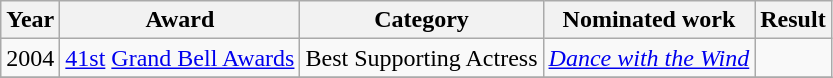<table class="wikitable sortable">
<tr>
<th>Year</th>
<th>Award</th>
<th>Category</th>
<th>Nominated work</th>
<th>Result</th>
</tr>
<tr>
<td>2004</td>
<td><a href='#'>41st</a> <a href='#'>Grand Bell Awards</a></td>
<td>Best Supporting Actress</td>
<td><em><a href='#'>Dance with the Wind</a></em></td>
<td></td>
</tr>
<tr>
</tr>
</table>
